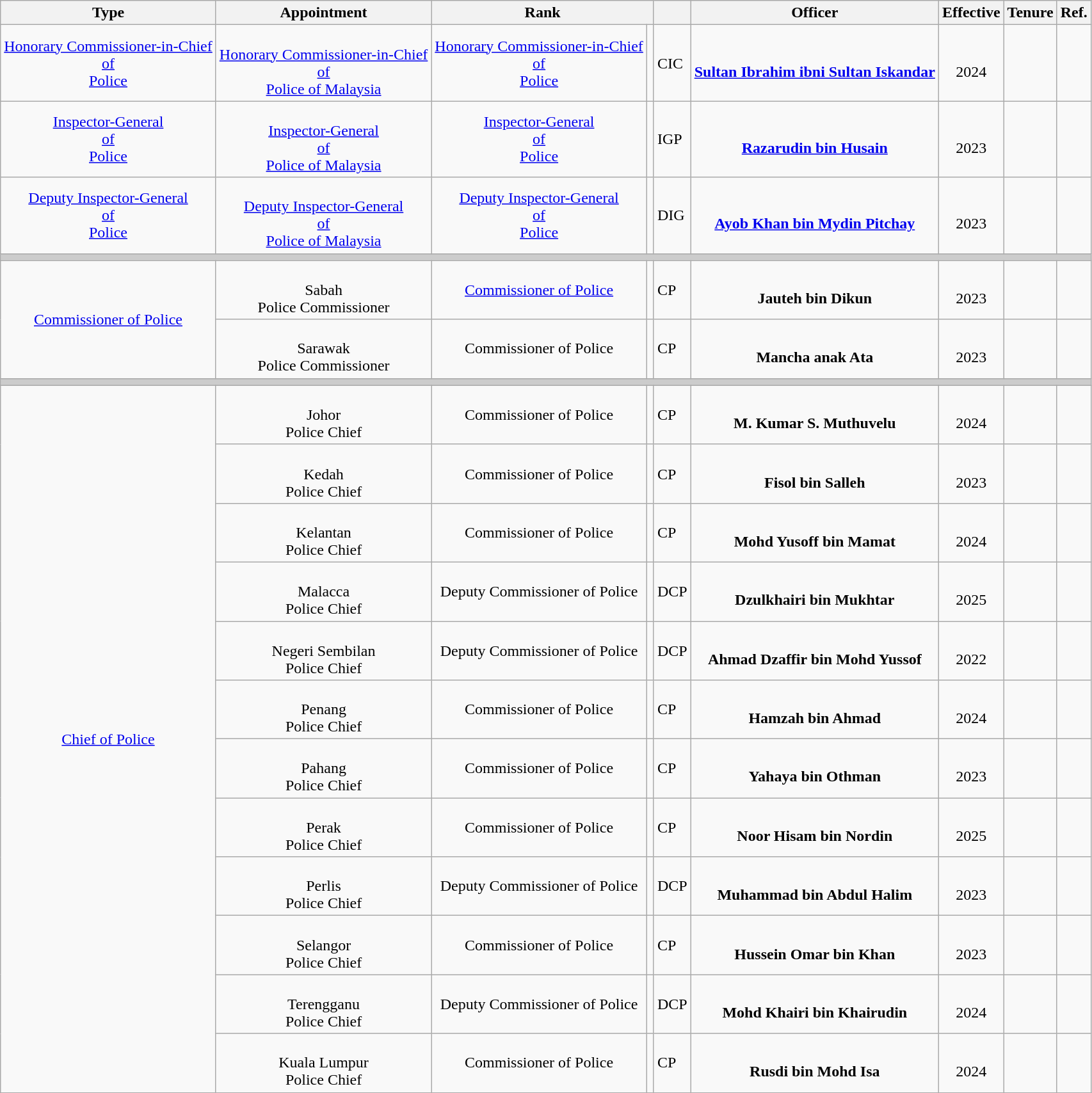<table class="wikitable">
<tr>
<th>Type</th>
<th>Appointment</th>
<th colspan="2">Rank</th>
<th></th>
<th>Officer</th>
<th>Effective</th>
<th>Tenure</th>
<th>Ref.</th>
</tr>
<tr>
<td align=center><a href='#'>Honorary Commissioner-in-Chief<br>of<br>Police</a></td>
<td align=center><br><a href='#'>Honorary Commissioner-in-Chief<br>of<br>Police of Malaysia</a></td>
<td align=center><a href='#'>Honorary Commissioner-in-Chief<br>of<br>Police</a></td>
<td></td>
<td>CIC</td>
<td align=center><br><strong><a href='#'>Sultan Ibrahim ibni Sultan Iskandar</a></strong><br></td>
<td align=center><br>2024</td>
<td align=center></td>
<td align=center></td>
</tr>
<tr>
<td align=center><a href='#'>Inspector-General<br>of<br>Police</a></td>
<td align=center><br><a href='#'>Inspector-General<br>of<br>Police of Malaysia</a></td>
<td align=center><a href='#'>Inspector-General<br>of<br>Police</a></td>
<td></td>
<td>IGP</td>
<td align=center><br><strong><a href='#'>Razarudin bin Husain</a></strong><br></td>
<td align=center><br>2023</td>
<td align=center></td>
<td align=center></td>
</tr>
<tr>
<td align=center><a href='#'>Deputy Inspector-General<br>of<br>Police</a></td>
<td align=center><br><a href='#'>Deputy Inspector-General<br>of<br>Police of Malaysia</a></td>
<td align=center><a href='#'>Deputy Inspector-General<br>of<br>Police</a></td>
<td></td>
<td>DIG</td>
<td align=center><br><strong><a href='#'>Ayob Khan bin Mydin Pitchay</a></strong><br></td>
<td align=center><br>2023</td>
<td align=center></td>
<td align=center></td>
</tr>
<tr>
<td colspan="9" style="background-color:#cccccc"></td>
</tr>
<tr>
<td align=center rowspan="2"><a href='#'>Commissioner of Police</a></td>
<td align=center><br>Sabah<br>Police Commissioner</td>
<td align=center><a href='#'>Commissioner of Police</a></td>
<td></td>
<td>CP</td>
<td align=center><br><strong>Jauteh bin Dikun</strong><br></td>
<td align=center><br>2023</td>
<td align=center></td>
<td align=center></td>
</tr>
<tr>
<td align=center><br>Sarawak<br>Police Commissioner</td>
<td align=center>Commissioner of Police</td>
<td></td>
<td>CP</td>
<td align=center><br> <strong>Mancha anak Ata</strong><br></td>
<td align=center><br>2023</td>
<td align=center></td>
<td align=center></td>
</tr>
<tr>
<td colspan="9" style="background-color:#cccccc"></td>
</tr>
<tr>
<td align=center rowspan="12"><a href='#'>Chief of Police</a></td>
<td align=center><br>Johor<br>Police Chief</td>
<td align=center>Commissioner of Police</td>
<td></td>
<td>CP</td>
<td align=center><br><strong>M. Kumar S. Muthuvelu</strong><br></td>
<td align=center><br>2024</td>
<td align=center></td>
<td align=center></td>
</tr>
<tr>
<td align=center><br>Kedah<br>Police Chief</td>
<td align=center>Commissioner of Police</td>
<td></td>
<td>CP</td>
<td align=center><br><strong>Fisol bin Salleh</strong><br></td>
<td align=center><br>2023</td>
<td align=center></td>
<td align=center></td>
</tr>
<tr>
<td align=center><br>Kelantan<br>Police Chief</td>
<td align=center>Commissioner of Police</td>
<td></td>
<td>CP</td>
<td align=center><br><strong>Mohd Yusoff bin Mamat</strong><br></td>
<td align=center><br>2024</td>
<td align=center></td>
<td align=center></td>
</tr>
<tr>
<td align=center><br>Malacca<br>Police Chief</td>
<td align=center>Deputy Commissioner of Police</td>
<td></td>
<td>DCP</td>
<td align=center><br><strong>Dzulkhairi bin Mukhtar</strong> <br></td>
<td align=center><br>2025</td>
<td align=center></td>
<td align=center></td>
</tr>
<tr>
<td align=center><br>Negeri Sembilan<br>Police Chief</td>
<td align=center>Deputy Commissioner of Police</td>
<td></td>
<td>DCP</td>
<td align=center><br><strong>Ahmad Dzaffir bin Mohd Yussof</strong><br></td>
<td align=center><br>2022</td>
<td align=center></td>
<td align=center></td>
</tr>
<tr>
<td align=center><br>Penang<br>Police Chief</td>
<td align=center>Commissioner of Police</td>
<td></td>
<td>CP</td>
<td align=center><br><strong>Hamzah bin Ahmad</strong><br></td>
<td align=center><br>2024</td>
<td align=center></td>
<td align=center></td>
</tr>
<tr>
<td align=center><br>Pahang<br>Police Chief</td>
<td align=center>Commissioner of Police</td>
<td></td>
<td>CP</td>
<td align=center><br><strong>Yahaya bin Othman</strong><br></td>
<td align=center><br>2023</td>
<td align=center></td>
<td align=center></td>
</tr>
<tr>
<td align=center><br>Perak<br>Police Chief</td>
<td align=center>Commissioner of Police</td>
<td></td>
<td>CP</td>
<td align=center><br><strong>Noor Hisam bin Nordin</strong><br></td>
<td align=center><br>2025</td>
<td align=center></td>
<td align=center></td>
</tr>
<tr>
<td align=center><br>Perlis<br>Police Chief</td>
<td align=center>Deputy Commissioner of Police</td>
<td></td>
<td>DCP</td>
<td align=center><br><strong>Muhammad bin Abdul Halim</strong><br></td>
<td align=center><br>2023</td>
<td align=center></td>
<td align=center></td>
</tr>
<tr>
<td align=center><br>Selangor<br>Police Chief</td>
<td align=center>Commissioner of Police</td>
<td></td>
<td>CP</td>
<td align=center><br><strong>Hussein Omar bin Khan</strong><br></td>
<td align=center><br>2023</td>
<td align=center></td>
<td align=center></td>
</tr>
<tr>
<td align=center><br>Terengganu<br>Police Chief</td>
<td align=center>Deputy Commissioner of Police</td>
<td></td>
<td>DCP</td>
<td align=center><br><strong>Mohd Khairi bin Khairudin</strong><br></td>
<td align=center><br>2024</td>
<td align=center></td>
<td align=center></td>
</tr>
<tr>
<td align=center><br>Kuala Lumpur<br>Police Chief</td>
<td align=center>Commissioner of Police</td>
<td></td>
<td>CP</td>
<td align=center><br><strong>Rusdi bin Mohd Isa</strong><br></td>
<td align=center><br>2024</td>
<td align=center></td>
<td align=center></td>
</tr>
<tr>
</tr>
</table>
